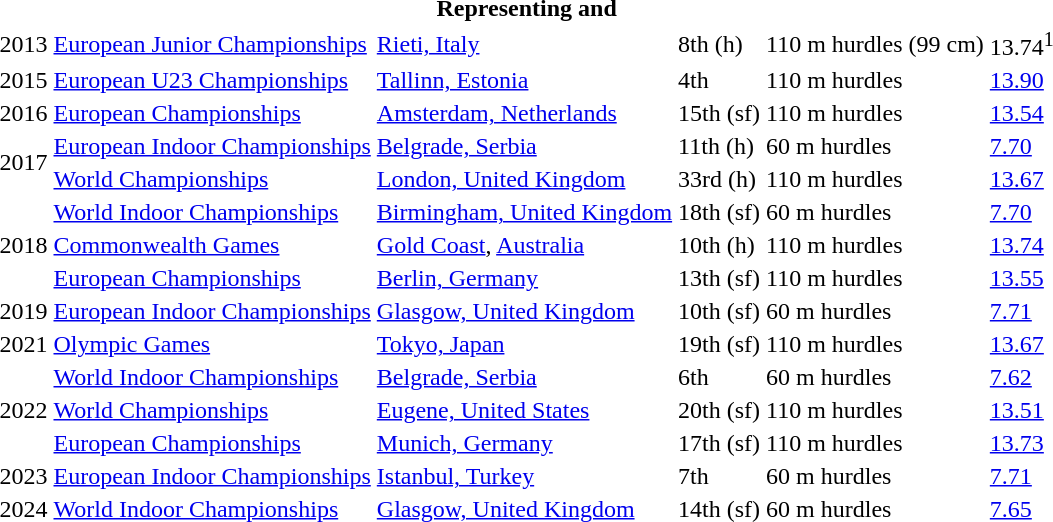<table>
<tr>
<th colspan="6">Representing  and </th>
</tr>
<tr>
<td>2013</td>
<td><a href='#'>European Junior Championships</a></td>
<td><a href='#'>Rieti, Italy</a></td>
<td>8th (h)</td>
<td>110 m hurdles (99 cm)</td>
<td>13.74<sup>1</sup></td>
</tr>
<tr>
<td>2015</td>
<td><a href='#'>European U23 Championships</a></td>
<td><a href='#'>Tallinn, Estonia</a></td>
<td>4th</td>
<td>110 m hurdles</td>
<td><a href='#'>13.90</a></td>
</tr>
<tr>
<td>2016</td>
<td><a href='#'>European Championships</a></td>
<td><a href='#'>Amsterdam, Netherlands</a></td>
<td>15th (sf)</td>
<td>110 m hurdles</td>
<td><a href='#'>13.54</a></td>
</tr>
<tr>
<td rowspan=2>2017</td>
<td><a href='#'>European Indoor Championships</a></td>
<td><a href='#'>Belgrade, Serbia</a></td>
<td>11th (h)</td>
<td>60 m hurdles</td>
<td><a href='#'>7.70</a></td>
</tr>
<tr>
<td><a href='#'>World Championships</a></td>
<td><a href='#'>London, United Kingdom</a></td>
<td>33rd (h)</td>
<td>110 m hurdles</td>
<td><a href='#'>13.67</a></td>
</tr>
<tr>
<td rowspan=3>2018</td>
<td><a href='#'>World Indoor Championships</a></td>
<td><a href='#'>Birmingham, United Kingdom</a></td>
<td>18th (sf)</td>
<td>60 m hurdles</td>
<td><a href='#'>7.70</a></td>
</tr>
<tr>
<td><a href='#'>Commonwealth Games</a></td>
<td><a href='#'>Gold Coast</a>, <a href='#'>Australia</a></td>
<td>10th (h)</td>
<td>110 m hurdles</td>
<td><a href='#'>13.74</a></td>
</tr>
<tr>
<td><a href='#'>European Championships</a></td>
<td><a href='#'>Berlin, Germany</a></td>
<td>13th (sf)</td>
<td>110 m hurdles</td>
<td><a href='#'>13.55</a></td>
</tr>
<tr>
<td>2019</td>
<td><a href='#'>European Indoor Championships</a></td>
<td><a href='#'>Glasgow, United Kingdom</a></td>
<td>10th (sf)</td>
<td>60 m hurdles</td>
<td><a href='#'>7.71</a></td>
</tr>
<tr>
<td>2021</td>
<td><a href='#'>Olympic Games</a></td>
<td><a href='#'>Tokyo, Japan</a></td>
<td>19th (sf)</td>
<td>110 m hurdles</td>
<td><a href='#'>13.67</a></td>
</tr>
<tr>
<td rowspan=3>2022</td>
<td><a href='#'>World Indoor Championships</a></td>
<td><a href='#'>Belgrade, Serbia</a></td>
<td>6th</td>
<td>60 m hurdles</td>
<td><a href='#'>7.62</a></td>
</tr>
<tr>
<td><a href='#'>World Championships</a></td>
<td><a href='#'>Eugene, United States</a></td>
<td>20th (sf)</td>
<td>110 m hurdles</td>
<td><a href='#'>13.51</a></td>
</tr>
<tr>
<td><a href='#'>European Championships</a></td>
<td><a href='#'>Munich, Germany</a></td>
<td>17th (sf)</td>
<td>110 m hurdles</td>
<td><a href='#'>13.73</a></td>
</tr>
<tr>
<td>2023</td>
<td><a href='#'>European Indoor Championships</a></td>
<td><a href='#'>Istanbul, Turkey</a></td>
<td>7th</td>
<td>60 m hurdles</td>
<td><a href='#'>7.71</a></td>
</tr>
<tr>
<td>2024</td>
<td><a href='#'>World Indoor Championships</a></td>
<td><a href='#'>Glasgow, United Kingdom</a></td>
<td>14th (sf)</td>
<td>60 m hurdles</td>
<td><a href='#'>7.65</a></td>
</tr>
</table>
